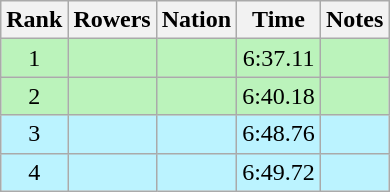<table class="wikitable sortable" style="text-align:center">
<tr>
<th>Rank</th>
<th>Rowers</th>
<th>Nation</th>
<th>Time</th>
<th>Notes</th>
</tr>
<tr bgcolor=bbf3bb>
<td>1</td>
<td align=left data-sort-value="Dobre, Anişoara"></td>
<td align=left></td>
<td>6:37.11</td>
<td></td>
</tr>
<tr bgcolor=bbf3bb>
<td>2</td>
<td align=left data-sort-value="Novotníková-Kurhajcová, Ľubica"></td>
<td align=left></td>
<td>6:40.18</td>
<td></td>
</tr>
<tr bgcolor=bbf3ff>
<td>3</td>
<td align=left data-sort-value="Christoffersen, Berit"></td>
<td align=left></td>
<td>6:48.76</td>
<td></td>
</tr>
<tr bgcolor=bbf3ff>
<td>4</td>
<td align=left data-sort-value="Berberova, Lalka"></td>
<td align=left></td>
<td>6:49.72</td>
<td></td>
</tr>
</table>
